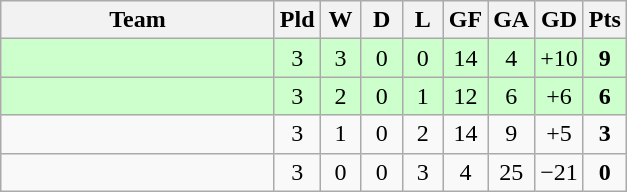<table class="wikitable" style="text-align:center">
<tr>
<th width=175>Team</th>
<th width=20>Pld</th>
<th width=20>W</th>
<th width=20>D</th>
<th width=20>L</th>
<th width=20>GF</th>
<th width=20>GA</th>
<th width=20>GD</th>
<th width=20>Pts</th>
</tr>
<tr bgcolor=ccffcc>
<td align=left></td>
<td>3</td>
<td>3</td>
<td>0</td>
<td>0</td>
<td>14</td>
<td>4</td>
<td>+10</td>
<td><strong>9</strong></td>
</tr>
<tr bgcolor=ccffcc>
<td align=left></td>
<td>3</td>
<td>2</td>
<td>0</td>
<td>1</td>
<td>12</td>
<td>6</td>
<td>+6</td>
<td><strong>6</strong></td>
</tr>
<tr>
<td align=left></td>
<td>3</td>
<td>1</td>
<td>0</td>
<td>2</td>
<td>14</td>
<td>9</td>
<td>+5</td>
<td><strong>3</strong></td>
</tr>
<tr>
<td align=left></td>
<td>3</td>
<td>0</td>
<td>0</td>
<td>3</td>
<td>4</td>
<td>25</td>
<td>−21</td>
<td><strong>0</strong></td>
</tr>
</table>
